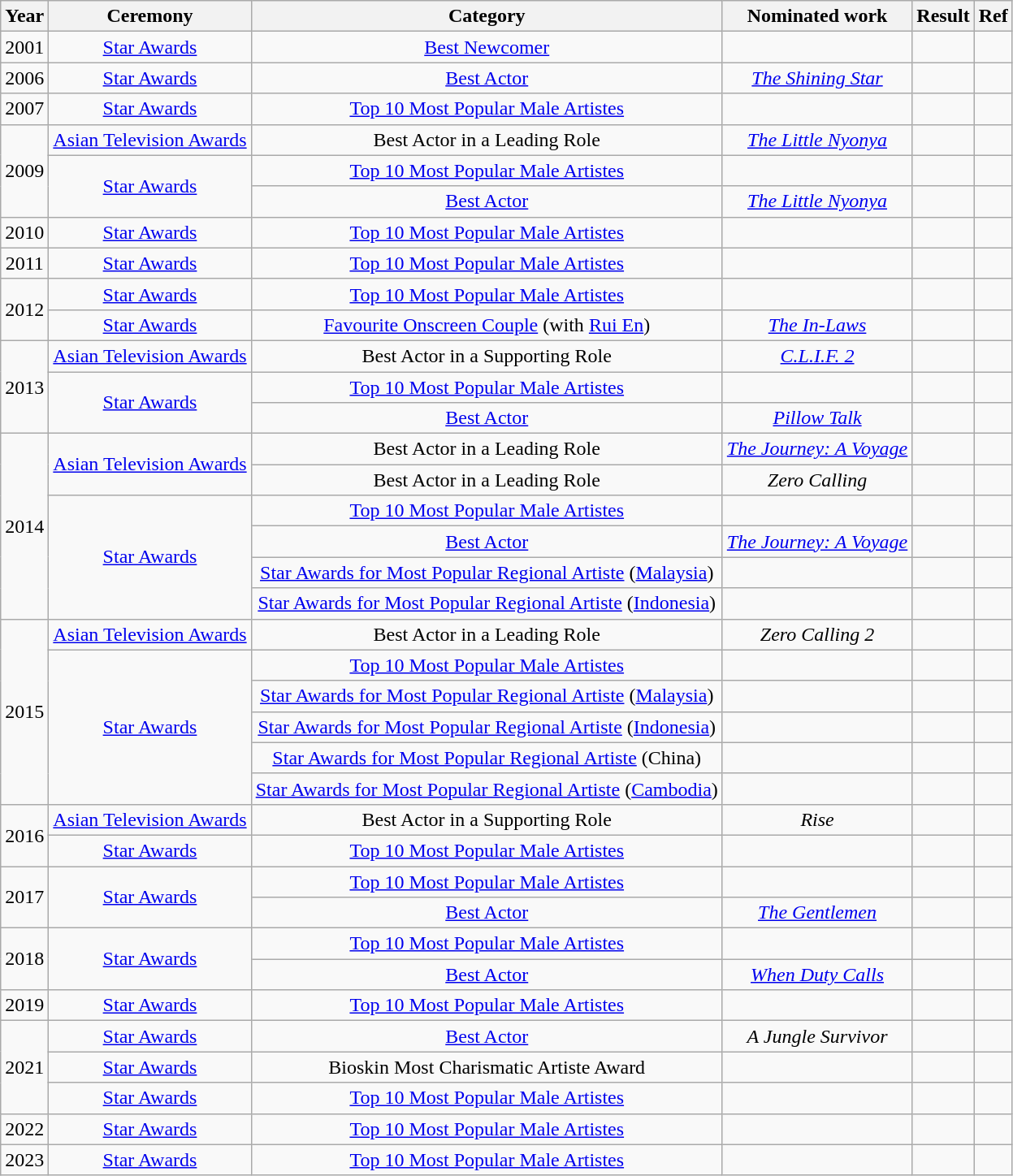<table class="wikitable sortable" style="text-align: center;">
<tr>
<th>Year</th>
<th>Ceremony</th>
<th>Category</th>
<th>Nominated work</th>
<th>Result</th>
<th class="unsortable">Ref</th>
</tr>
<tr>
<td>2001</td>
<td><a href='#'>Star Awards</a></td>
<td><a href='#'>Best Newcomer</a></td>
<td></td>
<td></td>
<td></td>
</tr>
<tr>
<td>2006</td>
<td><a href='#'>Star Awards</a></td>
<td><a href='#'>Best Actor</a></td>
<td><em><a href='#'>The Shining Star</a></em> <br> </td>
<td></td>
<td></td>
</tr>
<tr>
<td>2007</td>
<td><a href='#'>Star Awards</a></td>
<td><a href='#'>Top 10 Most Popular Male Artistes</a></td>
<td></td>
<td></td>
<td></td>
</tr>
<tr>
<td rowspan="3">2009</td>
<td><a href='#'>Asian Television Awards</a></td>
<td>Best Actor in a Leading Role</td>
<td><em><a href='#'>The Little Nyonya</a></em> <br> </td>
<td></td>
<td></td>
</tr>
<tr>
<td rowspan="2"><a href='#'>Star Awards</a></td>
<td><a href='#'>Top 10 Most Popular Male Artistes</a></td>
<td></td>
<td></td>
<td></td>
</tr>
<tr>
<td><a href='#'>Best Actor</a></td>
<td><em><a href='#'>The Little Nyonya</a></em> <br> </td>
<td></td>
<td></td>
</tr>
<tr>
<td>2010</td>
<td><a href='#'>Star Awards</a></td>
<td><a href='#'>Top 10 Most Popular Male Artistes</a></td>
<td></td>
<td></td>
<td></td>
</tr>
<tr>
<td>2011</td>
<td><a href='#'>Star Awards</a></td>
<td><a href='#'>Top 10 Most Popular Male Artistes</a></td>
<td></td>
<td></td>
<td></td>
</tr>
<tr>
<td rowspan="2">2012</td>
<td><a href='#'>Star Awards</a></td>
<td><a href='#'>Top 10 Most Popular Male Artistes</a></td>
<td></td>
<td></td>
<td></td>
</tr>
<tr>
<td><a href='#'>Star Awards</a></td>
<td><a href='#'>Favourite Onscreen Couple</a> (with <a href='#'>Rui En</a>)</td>
<td><em><a href='#'>The In-Laws</a></em> </td>
<td></td>
</tr>
<tr>
<td rowspan="3">2013</td>
<td><a href='#'>Asian Television Awards</a></td>
<td>Best Actor in a Supporting Role</td>
<td><em><a href='#'>C.L.I.F. 2</a></em> <br> </td>
<td></td>
<td></td>
</tr>
<tr>
<td rowspan="2"><a href='#'>Star Awards</a></td>
<td><a href='#'>Top 10 Most Popular Male Artistes</a></td>
<td></td>
<td></td>
<td></td>
</tr>
<tr>
<td><a href='#'>Best Actor</a></td>
<td><em><a href='#'>Pillow Talk</a></em> <br> </td>
<td></td>
<td></td>
</tr>
<tr>
<td rowspan="6">2014</td>
<td rowspan="2"><a href='#'>Asian Television Awards</a></td>
<td>Best Actor in a Leading Role</td>
<td><em><a href='#'>The Journey: A Voyage</a></em> <br> </td>
<td></td>
<td></td>
</tr>
<tr>
<td>Best Actor in a Leading Role</td>
<td><em>Zero Calling</em></td>
<td></td>
<td></td>
</tr>
<tr>
<td rowspan="4"><a href='#'>Star Awards</a></td>
<td><a href='#'>Top 10 Most Popular Male Artistes</a></td>
<td></td>
<td></td>
<td></td>
</tr>
<tr>
<td><a href='#'>Best Actor</a></td>
<td><em><a href='#'>The Journey: A Voyage</a></em> <br> </td>
<td></td>
<td></td>
</tr>
<tr>
<td><a href='#'>Star Awards for Most Popular Regional Artiste</a> (<a href='#'>Malaysia</a>)</td>
<td></td>
<td></td>
<td></td>
</tr>
<tr>
<td><a href='#'>Star Awards for Most Popular Regional Artiste</a> (<a href='#'>Indonesia</a>)</td>
<td></td>
<td></td>
<td></td>
</tr>
<tr>
<td rowspan="6">2015</td>
<td><a href='#'>Asian Television Awards</a></td>
<td>Best Actor in a Leading Role</td>
<td><em>Zero Calling 2</em></td>
<td></td>
<td></td>
</tr>
<tr>
<td rowspan="5"><a href='#'>Star Awards</a></td>
<td><a href='#'>Top 10 Most Popular Male Artistes</a></td>
<td></td>
<td></td>
<td></td>
</tr>
<tr>
<td><a href='#'>Star Awards for Most Popular Regional Artiste</a> (<a href='#'>Malaysia</a>)</td>
<td></td>
<td></td>
<td></td>
</tr>
<tr>
<td><a href='#'>Star Awards for Most Popular Regional Artiste</a> (<a href='#'>Indonesia</a>)</td>
<td></td>
<td></td>
<td></td>
</tr>
<tr>
<td><a href='#'>Star Awards for Most Popular Regional Artiste</a> (China)</td>
<td></td>
<td></td>
<td></td>
</tr>
<tr>
<td><a href='#'>Star Awards for Most Popular Regional Artiste</a> (<a href='#'>Cambodia</a>)</td>
<td></td>
<td></td>
<td></td>
</tr>
<tr>
<td rowspan="2">2016</td>
<td><a href='#'>Asian Television Awards</a></td>
<td>Best Actor in a Supporting Role</td>
<td><em>Rise</em></td>
<td></td>
<td></td>
</tr>
<tr>
<td><a href='#'>Star Awards</a></td>
<td><a href='#'>Top 10 Most Popular Male Artistes</a></td>
<td></td>
<td></td>
<td></td>
</tr>
<tr>
<td rowspan="2">2017</td>
<td rowspan="2"><a href='#'>Star Awards</a></td>
<td><a href='#'>Top 10 Most Popular Male Artistes</a></td>
<td></td>
<td></td>
<td></td>
</tr>
<tr>
<td><a href='#'>Best Actor</a></td>
<td><em><a href='#'>The Gentlemen</a></em> <br> </td>
<td></td>
<td></td>
</tr>
<tr>
<td rowspan="2">2018</td>
<td rowspan="2"><a href='#'>Star Awards</a></td>
<td><a href='#'>Top 10 Most Popular Male Artistes</a></td>
<td></td>
<td></td>
<td></td>
</tr>
<tr>
<td><a href='#'>Best Actor</a></td>
<td><em><a href='#'>When Duty Calls</a></em> <br> </td>
<td></td>
<td></td>
</tr>
<tr>
<td>2019</td>
<td><a href='#'>Star Awards</a></td>
<td><a href='#'>Top 10 Most Popular Male Artistes</a></td>
<td></td>
<td></td>
<td></td>
</tr>
<tr>
<td rowspan="3">2021</td>
<td><a href='#'>Star Awards</a></td>
<td><a href='#'>Best Actor</a></td>
<td><em>A Jungle Survivor</em> <br> </td>
<td></td>
<td></td>
</tr>
<tr>
<td><a href='#'>Star Awards</a></td>
<td>Bioskin Most Charismatic Artiste Award</td>
<td></td>
<td></td>
<td></td>
</tr>
<tr>
<td><a href='#'>Star Awards</a></td>
<td><a href='#'>Top 10 Most Popular Male Artistes</a></td>
<td></td>
<td></td>
<td></td>
</tr>
<tr>
<td>2022</td>
<td><a href='#'>Star Awards</a></td>
<td><a href='#'>Top 10 Most Popular Male Artistes</a></td>
<td></td>
<td></td>
<td></td>
</tr>
<tr>
<td>2023</td>
<td><a href='#'>Star Awards</a></td>
<td><a href='#'>Top 10 Most Popular Male Artistes</a></td>
<td></td>
<td></td>
<td></td>
</tr>
</table>
